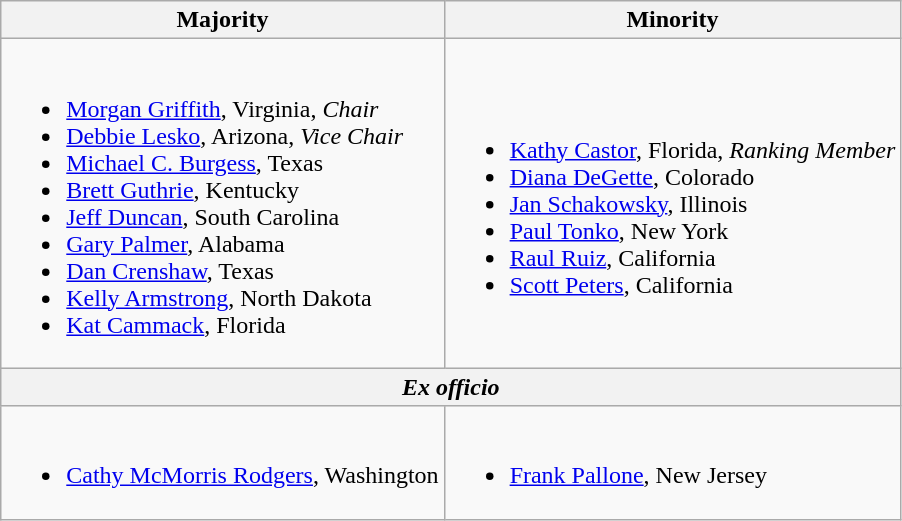<table class=wikitable>
<tr>
<th>Majority</th>
<th>Minority</th>
</tr>
<tr>
<td><br><ul><li><a href='#'>Morgan Griffith</a>, Virginia, <em>Chair</em></li><li><a href='#'>Debbie Lesko</a>, Arizona, <em>Vice Chair</em></li><li><a href='#'>Michael C. Burgess</a>, Texas</li><li><a href='#'>Brett Guthrie</a>, Kentucky</li><li><a href='#'>Jeff Duncan</a>, South Carolina</li><li><a href='#'>Gary Palmer</a>, Alabama</li><li><a href='#'>Dan Crenshaw</a>, Texas</li><li><a href='#'>Kelly Armstrong</a>, North Dakota</li><li><a href='#'>Kat Cammack</a>, Florida</li></ul></td>
<td><br><ul><li><a href='#'>Kathy Castor</a>, Florida, <em>Ranking Member</em></li><li><a href='#'>Diana DeGette</a>, Colorado</li><li><a href='#'>Jan Schakowsky</a>, Illinois</li><li><a href='#'>Paul Tonko</a>, New York</li><li><a href='#'>Raul Ruiz</a>, California</li><li><a href='#'>Scott Peters</a>, California</li></ul></td>
</tr>
<tr>
<th colspan=2><em>Ex officio</em></th>
</tr>
<tr>
<td><br><ul><li><a href='#'>Cathy McMorris Rodgers</a>, Washington</li></ul></td>
<td><br><ul><li><a href='#'>Frank Pallone</a>, New Jersey</li></ul></td>
</tr>
</table>
